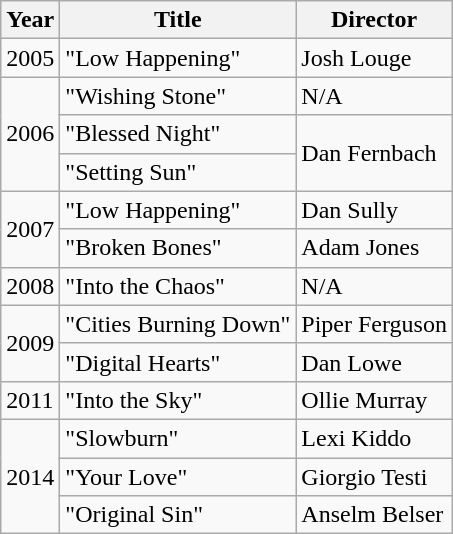<table class="wikitable">
<tr>
<th>Year</th>
<th>Title</th>
<th>Director</th>
</tr>
<tr>
<td>2005</td>
<td>"Low Happening"</td>
<td>Josh Louge</td>
</tr>
<tr>
<td rowspan="3">2006</td>
<td>"Wishing Stone"</td>
<td>N/A</td>
</tr>
<tr>
<td>"Blessed Night"</td>
<td rowspan="2">Dan Fernbach</td>
</tr>
<tr>
<td>"Setting Sun"</td>
</tr>
<tr>
<td rowspan="2">2007</td>
<td>"Low Happening"</td>
<td>Dan Sully</td>
</tr>
<tr>
<td>"Broken Bones"</td>
<td>Adam Jones</td>
</tr>
<tr>
<td>2008</td>
<td>"Into the Chaos"</td>
<td>N/A</td>
</tr>
<tr>
<td rowspan="2">2009</td>
<td>"Cities Burning Down"</td>
<td>Piper Ferguson</td>
</tr>
<tr>
<td>"Digital Hearts"</td>
<td>Dan Lowe</td>
</tr>
<tr>
<td>2011</td>
<td>"Into the Sky"</td>
<td>Ollie Murray</td>
</tr>
<tr>
<td rowspan="3">2014</td>
<td>"Slowburn"</td>
<td>Lexi Kiddo</td>
</tr>
<tr>
<td>"Your Love"</td>
<td>Giorgio Testi</td>
</tr>
<tr>
<td>"Original Sin"</td>
<td>Anselm Belser</td>
</tr>
</table>
